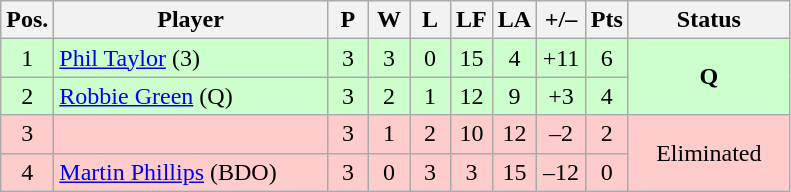<table class="wikitable" style="text-align:center; margin: 1em auto 1em auto, align:left">
<tr>
<th width=20>Pos.</th>
<th width=175>Player</th>
<th width=20>P</th>
<th width=20>W</th>
<th width=20>L</th>
<th width=20>LF</th>
<th width=20>LA</th>
<th width=25>+/–</th>
<th width=20>Pts</th>
<th width=100>Status</th>
</tr>
<tr style="background:#CCFFCC;">
<td>1</td>
<td style="text-align:left;"> <a href='#'>Phil Taylor</a> (3)</td>
<td>3</td>
<td>3</td>
<td>0</td>
<td>15</td>
<td>4</td>
<td>+11</td>
<td>6</td>
<td rowspan=2><strong>Q</strong></td>
</tr>
<tr style="background:#CCFFCC;">
<td>2</td>
<td style="text-align:left;"> <a href='#'>Robbie Green</a> (Q)</td>
<td>3</td>
<td>2</td>
<td>1</td>
<td>12</td>
<td>9</td>
<td>+3</td>
<td>4</td>
</tr>
<tr style="background:#FFCCCC;">
<td>3</td>
<td style="text-align:left;"></td>
<td>3</td>
<td>1</td>
<td>2</td>
<td>10</td>
<td>12</td>
<td>–2</td>
<td>2</td>
<td rowspan=2>Eliminated</td>
</tr>
<tr style="background:#FFCCCC;">
<td>4</td>
<td style="text-align:left;"> <a href='#'>Martin Phillips</a> (BDO)</td>
<td>3</td>
<td>0</td>
<td>3</td>
<td>3</td>
<td>15</td>
<td>–12</td>
<td>0</td>
</tr>
</table>
